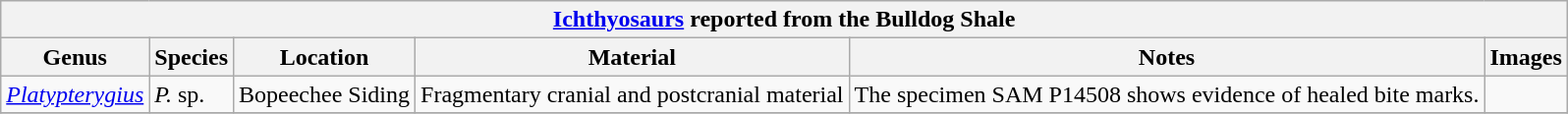<table class="wikitable sortable" align="center">
<tr>
<th colspan="6" align="center"><strong><a href='#'>Ichthyosaurs</a> reported from the Bulldog Shale</strong></th>
</tr>
<tr>
<th>Genus</th>
<th>Species</th>
<th>Location</th>
<th>Material</th>
<th>Notes</th>
<th>Images</th>
</tr>
<tr>
<td><em><a href='#'>Platypterygius</a></em></td>
<td><em>P.</em> sp.</td>
<td>Bopeechee Siding</td>
<td>Fragmentary cranial and postcranial material</td>
<td>The specimen SAM P14508 shows evidence of healed bite marks.</td>
<td></td>
</tr>
<tr>
</tr>
</table>
